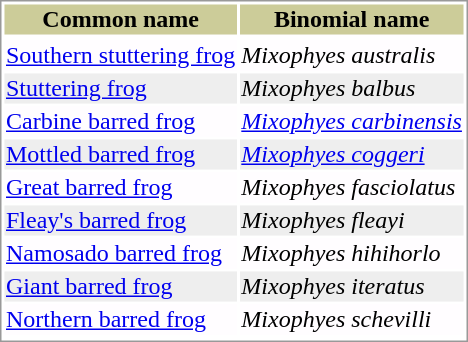<table style="text-align:left; border:1px solid #999999; ">
<tr style="background:#CCCC99; text-align: center; ">
<th>Common name</th>
<th>Binomial name</th>
</tr>
<tr>
</tr>
<tr style="background:#FFFDFF;">
<td><a href='#'>Southern stuttering frog</a></td>
<td><em>Mixophyes australis</em> </td>
</tr>
<tr style="background:#EEEEEE;">
<td><a href='#'>Stuttering frog</a></td>
<td><em>Mixophyes balbus</em> </td>
</tr>
<tr style="background:#FFFDFF;">
<td><a href='#'>Carbine barred frog</a></td>
<td><em><a href='#'>Mixophyes carbinensis</a></em> </td>
</tr>
<tr style="background:#EEEEEE;">
<td><a href='#'>Mottled barred frog</a></td>
<td><em><a href='#'>Mixophyes coggeri</a></em> </td>
</tr>
<tr style="background:#FFFDFF;">
<td><a href='#'>Great barred frog</a></td>
<td><em>Mixophyes fasciolatus</em> </td>
</tr>
<tr style="background:#EEEEEE;">
<td><a href='#'>Fleay's barred frog</a></td>
<td><em>Mixophyes fleayi</em> </td>
</tr>
<tr style="background:#FFFDFF;">
<td><a href='#'>Namosado barred frog</a></td>
<td><em>Mixophyes hihihorlo</em> </td>
</tr>
<tr style="background:#EEEEEE;">
<td><a href='#'>Giant barred frog</a></td>
<td><em>Mixophyes iteratus</em> </td>
</tr>
<tr style="background:#FFFDFF;">
<td><a href='#'>Northern barred frog</a></td>
<td><em>Mixophyes schevilli</em> </td>
</tr>
<tr>
</tr>
</table>
